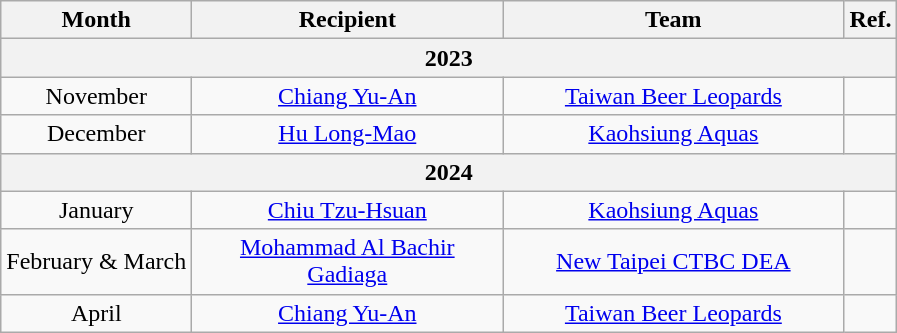<table class="wikitable" style="text-align: center;">
<tr>
<th>Month</th>
<th style="width:200px;">Recipient</th>
<th style="width:220px;">Team</th>
<th style="width:20px;">Ref.</th>
</tr>
<tr>
<th colspan=4>2023</th>
</tr>
<tr>
<td>November</td>
<td><a href='#'>Chiang Yu-An</a></td>
<td><a href='#'>Taiwan Beer Leopards</a></td>
<td></td>
</tr>
<tr>
<td>December</td>
<td><a href='#'>Hu Long-Mao</a></td>
<td><a href='#'>Kaohsiung Aquas</a></td>
<td></td>
</tr>
<tr>
<th colspan=4>2024</th>
</tr>
<tr>
<td>January</td>
<td><a href='#'>Chiu Tzu-Hsuan</a></td>
<td><a href='#'>Kaohsiung Aquas</a></td>
<td></td>
</tr>
<tr>
<td>February & March</td>
<td><a href='#'>Mohammad Al Bachir Gadiaga</a></td>
<td><a href='#'>New Taipei CTBC DEA</a></td>
<td></td>
</tr>
<tr>
<td>April</td>
<td><a href='#'>Chiang Yu-An</a></td>
<td><a href='#'>Taiwan Beer Leopards</a></td>
<td></td>
</tr>
</table>
